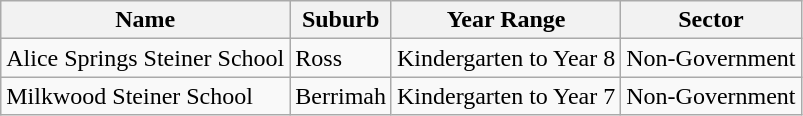<table class="wikitable sortable">
<tr>
<th>Name</th>
<th>Suburb</th>
<th>Year Range</th>
<th>Sector</th>
</tr>
<tr>
<td>Alice Springs Steiner School</td>
<td>Ross</td>
<td>Kindergarten to Year 8</td>
<td>Non-Government</td>
</tr>
<tr>
<td>Milkwood Steiner School</td>
<td>Berrimah</td>
<td>Kindergarten to Year 7</td>
<td>Non-Government</td>
</tr>
</table>
